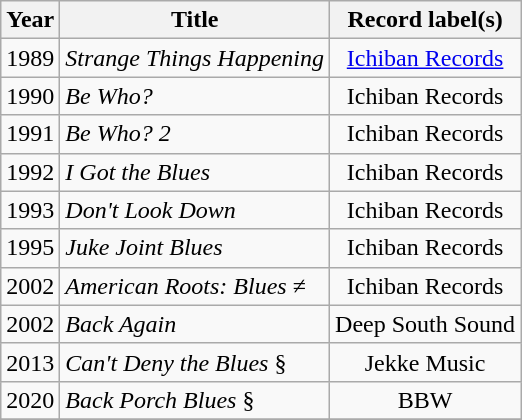<table class="wikitable sortable">
<tr>
<th>Year</th>
<th>Title</th>
<th>Record label(s)</th>
</tr>
<tr>
<td>1989</td>
<td><em>Strange Things Happening</em></td>
<td style="text-align:center;"><a href='#'>Ichiban Records</a></td>
</tr>
<tr>
<td>1990</td>
<td><em>Be Who?</em></td>
<td style="text-align:center;">Ichiban Records</td>
</tr>
<tr>
<td>1991</td>
<td><em>Be Who? 2</em></td>
<td style="text-align:center;">Ichiban Records</td>
</tr>
<tr>
<td>1992</td>
<td><em>I Got the Blues</em></td>
<td style="text-align:center;">Ichiban Records</td>
</tr>
<tr>
<td>1993</td>
<td><em>Don't Look Down</em></td>
<td style="text-align:center;">Ichiban Records</td>
</tr>
<tr>
<td>1995</td>
<td><em>Juke Joint Blues</em></td>
<td style="text-align:center;">Ichiban Records</td>
</tr>
<tr>
<td>2002</td>
<td><em>American Roots: Blues</em> ≠</td>
<td style="text-align:center;">Ichiban Records</td>
</tr>
<tr>
<td>2002</td>
<td><em>Back Again</em></td>
<td style="text-align:center;">Deep South Sound</td>
</tr>
<tr>
<td>2013</td>
<td><em>Can't Deny the Blues</em> §</td>
<td style="text-align:center;">Jekke Music</td>
</tr>
<tr>
<td>2020</td>
<td><em>Back Porch Blues</em> §</td>
<td style="text-align:center;">BBW</td>
</tr>
<tr>
</tr>
</table>
